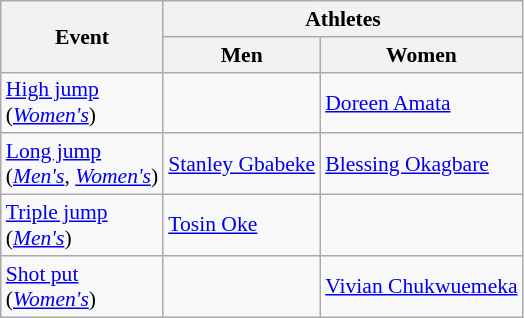<table class=wikitable style="font-size:90%">
<tr>
<th rowspan=2>Event</th>
<th colspan=2>Athletes</th>
</tr>
<tr>
<th>Men</th>
<th>Women</th>
</tr>
<tr>
<td><a href='#'>High jump</a><br>(<em><a href='#'>Women's</a></em>)</td>
<td></td>
<td><a href='#'>Doreen Amata</a></td>
</tr>
<tr>
<td><a href='#'>Long jump</a><br>(<em><a href='#'>Men's</a></em>, <em><a href='#'>Women's</a></em>)</td>
<td><a href='#'>Stanley Gbabeke</a></td>
<td><a href='#'>Blessing Okagbare</a></td>
</tr>
<tr>
<td><a href='#'>Triple jump</a><br>(<em><a href='#'>Men's</a></em>)</td>
<td><a href='#'>Tosin Oke</a></td>
<td></td>
</tr>
<tr>
<td><a href='#'>Shot put</a><br>(<em><a href='#'>Women's</a></em>)</td>
<td></td>
<td><a href='#'>Vivian Chukwuemeka</a></td>
</tr>
</table>
